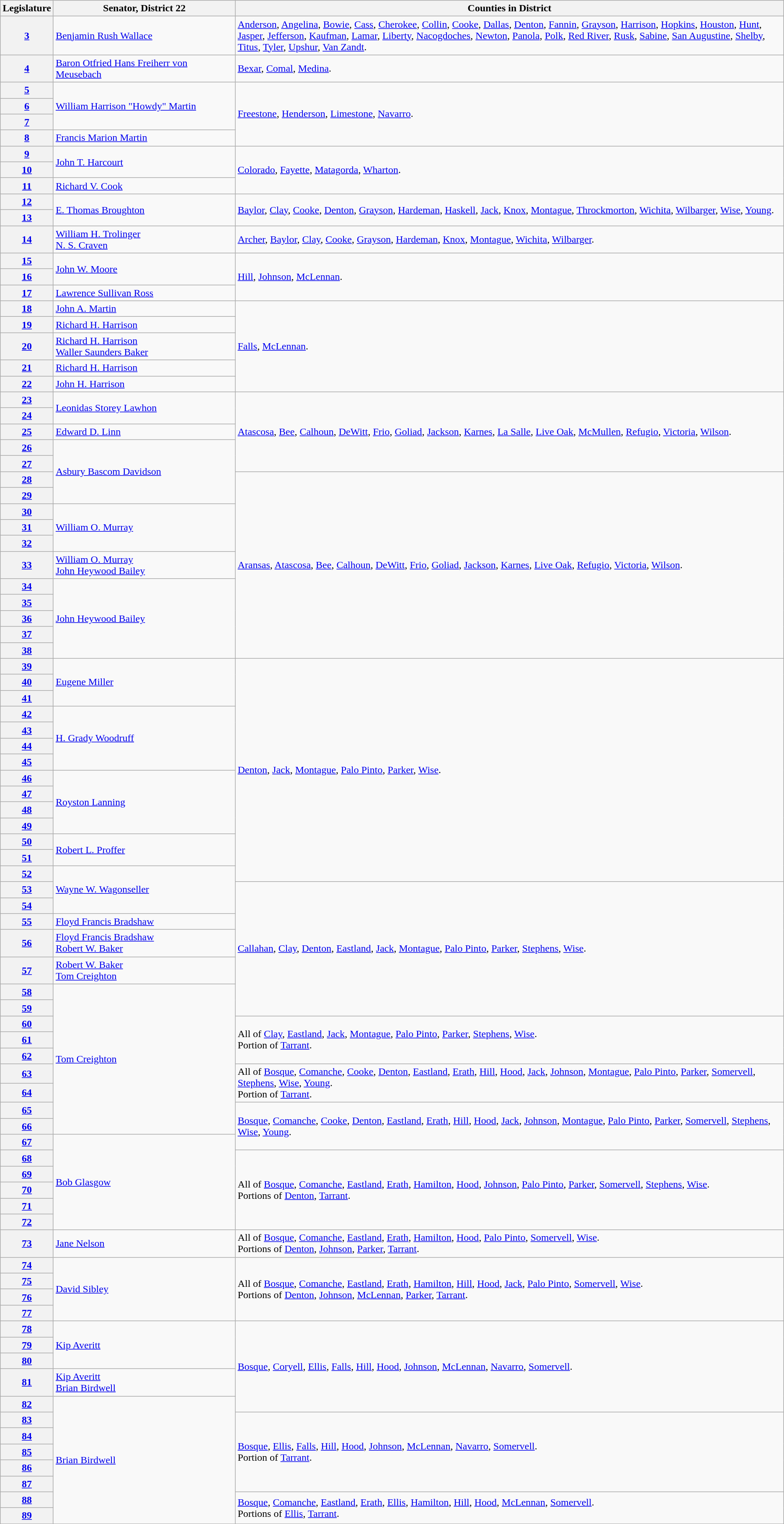<table class="wikitable">
<tr>
<th>Legislature</th>
<th>Senator, District 22</th>
<th width=70%>Counties in District</th>
</tr>
<tr>
<th><a href='#'>3</a></th>
<td><a href='#'>Benjamin Rush Wallace</a></td>
<td><a href='#'>Anderson</a>, <a href='#'>Angelina</a>, <a href='#'>Bowie</a>, <a href='#'>Cass</a>, <a href='#'>Cherokee</a>, <a href='#'>Collin</a>, <a href='#'>Cooke</a>, <a href='#'>Dallas</a>, <a href='#'>Denton</a>, <a href='#'>Fannin</a>, <a href='#'>Grayson</a>, <a href='#'>Harrison</a>, <a href='#'>Hopkins</a>, <a href='#'>Houston</a>, <a href='#'>Hunt</a>, <a href='#'>Jasper</a>, <a href='#'>Jefferson</a>, <a href='#'>Kaufman</a>, <a href='#'>Lamar</a>, <a href='#'>Liberty</a>, <a href='#'>Nacogdoches</a>, <a href='#'>Newton</a>, <a href='#'>Panola</a>, <a href='#'>Polk</a>, <a href='#'>Red River</a>, <a href='#'>Rusk</a>, <a href='#'>Sabine</a>, <a href='#'>San Augustine</a>, <a href='#'>Shelby</a>, <a href='#'>Titus</a>, <a href='#'>Tyler</a>, <a href='#'>Upshur</a>, <a href='#'>Van Zandt</a>.</td>
</tr>
<tr>
<th><a href='#'>4</a></th>
<td><a href='#'>Baron Otfried Hans Freiherr von Meusebach</a></td>
<td><a href='#'>Bexar</a>, <a href='#'>Comal</a>, <a href='#'>Medina</a>.</td>
</tr>
<tr>
<th><a href='#'>5</a></th>
<td rowspan=3><a href='#'>William Harrison "Howdy" Martin</a></td>
<td rowspan=4><a href='#'>Freestone</a>, <a href='#'>Henderson</a>, <a href='#'>Limestone</a>, <a href='#'>Navarro</a>.</td>
</tr>
<tr>
<th><a href='#'>6</a></th>
</tr>
<tr>
<th><a href='#'>7</a></th>
</tr>
<tr>
<th><a href='#'>8</a></th>
<td><a href='#'>Francis Marion Martin</a></td>
</tr>
<tr>
<th><a href='#'>9</a></th>
<td rowspan=2><a href='#'>John T. Harcourt</a></td>
<td rowspan=3><a href='#'>Colorado</a>, <a href='#'>Fayette</a>, <a href='#'>Matagorda</a>, <a href='#'>Wharton</a>.</td>
</tr>
<tr>
<th><a href='#'>10</a></th>
</tr>
<tr>
<th><a href='#'>11</a></th>
<td><a href='#'>Richard V. Cook</a></td>
</tr>
<tr>
<th><a href='#'>12</a></th>
<td rowspan=2><a href='#'>E. Thomas Broughton</a></td>
<td rowspan=2><a href='#'>Baylor</a>, <a href='#'>Clay</a>, <a href='#'>Cooke</a>, <a href='#'>Denton</a>, <a href='#'>Grayson</a>, <a href='#'>Hardeman</a>, <a href='#'>Haskell</a>, <a href='#'>Jack</a>, <a href='#'>Knox</a>, <a href='#'>Montague</a>, <a href='#'>Throckmorton</a>, <a href='#'>Wichita</a>, <a href='#'>Wilbarger</a>, <a href='#'>Wise</a>, <a href='#'>Young</a>.</td>
</tr>
<tr>
<th><a href='#'>13</a></th>
</tr>
<tr>
<th><a href='#'>14</a></th>
<td><a href='#'>William H. Trolinger</a><br><a href='#'>N. S. Craven</a></td>
<td><a href='#'>Archer</a>, <a href='#'>Baylor</a>, <a href='#'>Clay</a>, <a href='#'>Cooke</a>, <a href='#'>Grayson</a>, <a href='#'>Hardeman</a>, <a href='#'>Knox</a>, <a href='#'>Montague</a>, <a href='#'>Wichita</a>, <a href='#'>Wilbarger</a>.</td>
</tr>
<tr>
<th><a href='#'>15</a></th>
<td rowspan=2><a href='#'>John W. Moore</a></td>
<td rowspan=3><a href='#'>Hill</a>, <a href='#'>Johnson</a>, <a href='#'>McLennan</a>.</td>
</tr>
<tr>
<th><a href='#'>16</a></th>
</tr>
<tr>
<th><a href='#'>17</a></th>
<td><a href='#'>Lawrence Sullivan Ross</a></td>
</tr>
<tr>
<th><a href='#'>18</a></th>
<td><a href='#'>John A. Martin</a></td>
<td rowspan=5><a href='#'>Falls</a>, <a href='#'>McLennan</a>.</td>
</tr>
<tr>
<th><a href='#'>19</a></th>
<td><a href='#'>Richard H. Harrison</a></td>
</tr>
<tr>
<th><a href='#'>20</a></th>
<td><a href='#'>Richard H. Harrison</a><br><a href='#'>Waller Saunders Baker</a></td>
</tr>
<tr>
<th><a href='#'>21</a></th>
<td><a href='#'>Richard H. Harrison</a></td>
</tr>
<tr>
<th><a href='#'>22</a></th>
<td><a href='#'>John H. Harrison</a></td>
</tr>
<tr>
<th><a href='#'>23</a></th>
<td rowspan=2><a href='#'>Leonidas Storey Lawhon</a></td>
<td rowspan=5><a href='#'>Atascosa</a>, <a href='#'>Bee</a>, <a href='#'>Calhoun</a>, <a href='#'>DeWitt</a>, <a href='#'>Frio</a>, <a href='#'>Goliad</a>, <a href='#'>Jackson</a>, <a href='#'>Karnes</a>, <a href='#'>La Salle</a>, <a href='#'>Live Oak</a>, <a href='#'>McMullen</a>, <a href='#'>Refugio</a>, <a href='#'>Victoria</a>, <a href='#'>Wilson</a>.</td>
</tr>
<tr>
<th><a href='#'>24</a></th>
</tr>
<tr>
<th><a href='#'>25</a></th>
<td><a href='#'>Edward D. Linn</a></td>
</tr>
<tr>
<th><a href='#'>26</a></th>
<td rowspan=4><a href='#'>Asbury Bascom Davidson</a></td>
</tr>
<tr>
<th><a href='#'>27</a></th>
</tr>
<tr>
<th><a href='#'>28</a></th>
<td rowspan=11><a href='#'>Aransas</a>, <a href='#'>Atascosa</a>, <a href='#'>Bee</a>, <a href='#'>Calhoun</a>, <a href='#'>DeWitt</a>, <a href='#'>Frio</a>, <a href='#'>Goliad</a>, <a href='#'>Jackson</a>, <a href='#'>Karnes</a>, <a href='#'>Live Oak</a>, <a href='#'>Refugio</a>, <a href='#'>Victoria</a>, <a href='#'>Wilson</a>.</td>
</tr>
<tr>
<th><a href='#'>29</a></th>
</tr>
<tr>
<th><a href='#'>30</a></th>
<td rowspan=3><a href='#'>William O. Murray</a></td>
</tr>
<tr>
<th><a href='#'>31</a></th>
</tr>
<tr>
<th><a href='#'>32</a></th>
</tr>
<tr>
<th><a href='#'>33</a></th>
<td><a href='#'>William O. Murray</a><br><a href='#'>John Heywood Bailey</a></td>
</tr>
<tr>
<th><a href='#'>34</a></th>
<td rowspan=5><a href='#'>John Heywood Bailey</a></td>
</tr>
<tr>
<th><a href='#'>35</a></th>
</tr>
<tr>
<th><a href='#'>36</a></th>
</tr>
<tr>
<th><a href='#'>37</a></th>
</tr>
<tr>
<th><a href='#'>38</a></th>
</tr>
<tr>
<th><a href='#'>39</a></th>
<td rowspan=3><a href='#'>Eugene Miller</a></td>
<td rowspan=14><a href='#'>Denton</a>, <a href='#'>Jack</a>, <a href='#'>Montague</a>, <a href='#'>Palo Pinto</a>, <a href='#'>Parker</a>, <a href='#'>Wise</a>.</td>
</tr>
<tr>
<th><a href='#'>40</a></th>
</tr>
<tr>
<th><a href='#'>41</a></th>
</tr>
<tr>
<th><a href='#'>42</a></th>
<td rowspan=4><a href='#'>H. Grady Woodruff</a></td>
</tr>
<tr>
<th><a href='#'>43</a></th>
</tr>
<tr>
<th><a href='#'>44</a></th>
</tr>
<tr>
<th><a href='#'>45</a></th>
</tr>
<tr>
<th><a href='#'>46</a></th>
<td rowspan=4><a href='#'>Royston Lanning</a></td>
</tr>
<tr>
<th><a href='#'>47</a></th>
</tr>
<tr>
<th><a href='#'>48</a></th>
</tr>
<tr>
<th><a href='#'>49</a></th>
</tr>
<tr>
<th><a href='#'>50</a></th>
<td rowspan=2><a href='#'>Robert L. Proffer</a></td>
</tr>
<tr>
<th><a href='#'>51</a></th>
</tr>
<tr>
<th><a href='#'>52</a></th>
<td rowspan=3><a href='#'>Wayne W. Wagonseller</a></td>
</tr>
<tr>
<th><a href='#'>53</a></th>
<td rowspan=7><a href='#'>Callahan</a>, <a href='#'>Clay</a>, <a href='#'>Denton</a>, <a href='#'>Eastland</a>, <a href='#'>Jack</a>, <a href='#'>Montague</a>, <a href='#'>Palo Pinto</a>, <a href='#'>Parker</a>, <a href='#'>Stephens</a>, <a href='#'>Wise</a>.</td>
</tr>
<tr>
<th><a href='#'>54</a></th>
</tr>
<tr>
<th><a href='#'>55</a></th>
<td><a href='#'>Floyd Francis Bradshaw</a></td>
</tr>
<tr>
<th><a href='#'>56</a></th>
<td><a href='#'>Floyd Francis Bradshaw</a><br><a href='#'>Robert W. Baker</a></td>
</tr>
<tr>
<th><a href='#'>57</a></th>
<td><a href='#'>Robert W. Baker</a><br><a href='#'>Tom Creighton</a></td>
</tr>
<tr>
<th><a href='#'>58</a></th>
<td rowspan=9><a href='#'>Tom Creighton</a></td>
</tr>
<tr>
<th><a href='#'>59</a></th>
</tr>
<tr>
<th><a href='#'>60</a></th>
<td rowspan=3>All of <a href='#'>Clay</a>, <a href='#'>Eastland</a>, <a href='#'>Jack</a>, <a href='#'>Montague</a>, <a href='#'>Palo Pinto</a>, <a href='#'>Parker</a>, <a href='#'>Stephens</a>, <a href='#'>Wise</a>.<br>Portion of <a href='#'>Tarrant</a>.</td>
</tr>
<tr>
<th><a href='#'>61</a></th>
</tr>
<tr>
<th><a href='#'>62</a></th>
</tr>
<tr>
<th><a href='#'>63</a></th>
<td rowspan=2>All of <a href='#'>Bosque</a>, <a href='#'>Comanche</a>, <a href='#'>Cooke</a>, <a href='#'>Denton</a>, <a href='#'>Eastland</a>, <a href='#'>Erath</a>, <a href='#'>Hill</a>, <a href='#'>Hood</a>, <a href='#'>Jack</a>, <a href='#'>Johnson</a>, <a href='#'>Montague</a>, <a href='#'>Palo Pinto</a>, <a href='#'>Parker</a>, <a href='#'>Somervell</a>, <a href='#'>Stephens</a>, <a href='#'>Wise</a>, <a href='#'>Young</a>.<br>Portion of <a href='#'>Tarrant</a>.</td>
</tr>
<tr>
<th><a href='#'>64</a></th>
</tr>
<tr>
<th><a href='#'>65</a></th>
<td rowspan=3><a href='#'>Bosque</a>, <a href='#'>Comanche</a>, <a href='#'>Cooke</a>, <a href='#'>Denton</a>, <a href='#'>Eastland</a>, <a href='#'>Erath</a>, <a href='#'>Hill</a>, <a href='#'>Hood</a>, <a href='#'>Jack</a>, <a href='#'>Johnson</a>, <a href='#'>Montague</a>, <a href='#'>Palo Pinto</a>, <a href='#'>Parker</a>, <a href='#'>Somervell</a>, <a href='#'>Stephens</a>, <a href='#'>Wise</a>, <a href='#'>Young</a>.</td>
</tr>
<tr>
<th><a href='#'>66</a></th>
</tr>
<tr>
<th><a href='#'>67</a></th>
<td rowspan=6><a href='#'>Bob Glasgow</a></td>
</tr>
<tr>
<th><a href='#'>68</a></th>
<td rowspan=5>All of <a href='#'>Bosque</a>, <a href='#'>Comanche</a>, <a href='#'>Eastland</a>, <a href='#'>Erath</a>, <a href='#'>Hamilton</a>, <a href='#'>Hood</a>, <a href='#'>Johnson</a>, <a href='#'>Palo Pinto</a>, <a href='#'>Parker</a>, <a href='#'>Somervell</a>, <a href='#'>Stephens</a>, <a href='#'>Wise</a>.<br>Portions of <a href='#'>Denton</a>, <a href='#'>Tarrant</a>.</td>
</tr>
<tr>
<th><a href='#'>69</a></th>
</tr>
<tr>
<th><a href='#'>70</a></th>
</tr>
<tr>
<th><a href='#'>71</a></th>
</tr>
<tr>
<th><a href='#'>72</a></th>
</tr>
<tr>
<th><a href='#'>73</a></th>
<td><a href='#'>Jane Nelson</a></td>
<td>All of <a href='#'>Bosque</a>, <a href='#'>Comanche</a>, <a href='#'>Eastland</a>, <a href='#'>Erath</a>, <a href='#'>Hamilton</a>, <a href='#'>Hood</a>, <a href='#'>Palo Pinto</a>, <a href='#'>Somervell</a>, <a href='#'>Wise</a>.<br>Portions of <a href='#'>Denton</a>, <a href='#'>Johnson</a>, <a href='#'>Parker</a>, <a href='#'>Tarrant</a>.</td>
</tr>
<tr>
<th><a href='#'>74</a></th>
<td rowspan=4><a href='#'>David Sibley</a></td>
<td rowspan=4>All of <a href='#'>Bosque</a>, <a href='#'>Comanche</a>, <a href='#'>Eastland</a>, <a href='#'>Erath</a>, <a href='#'>Hamilton</a>, <a href='#'>Hill</a>, <a href='#'>Hood</a>, <a href='#'>Jack</a>, <a href='#'>Palo Pinto</a>, <a href='#'>Somervell</a>, <a href='#'>Wise</a>.<br>Portions of <a href='#'>Denton</a>, <a href='#'>Johnson</a>, <a href='#'>McLennan</a>, <a href='#'>Parker</a>, <a href='#'>Tarrant</a>.</td>
</tr>
<tr>
<th><a href='#'>75</a></th>
</tr>
<tr>
<th><a href='#'>76</a></th>
</tr>
<tr>
<th><a href='#'>77</a></th>
</tr>
<tr>
<th><a href='#'>78</a></th>
<td rowspan=3><a href='#'>Kip Averitt</a></td>
<td rowspan=5><a href='#'>Bosque</a>, <a href='#'>Coryell</a>, <a href='#'>Ellis</a>, <a href='#'>Falls</a>, <a href='#'>Hill</a>, <a href='#'>Hood</a>, <a href='#'>Johnson</a>, <a href='#'>McLennan</a>, <a href='#'>Navarro</a>, <a href='#'>Somervell</a>.</td>
</tr>
<tr>
<th><a href='#'>79</a></th>
</tr>
<tr>
<th><a href='#'>80</a></th>
</tr>
<tr>
<th><a href='#'>81</a></th>
<td><a href='#'>Kip Averitt</a><br><a href='#'>Brian Birdwell</a></td>
</tr>
<tr>
<th><a href='#'>82</a></th>
<td rowspan=8><a href='#'>Brian Birdwell</a></td>
</tr>
<tr>
<th><a href='#'>83</a></th>
<td rowspan=5><a href='#'>Bosque</a>, <a href='#'>Ellis</a>, <a href='#'>Falls</a>, <a href='#'>Hill</a>, <a href='#'>Hood</a>, <a href='#'>Johnson</a>, <a href='#'>McLennan</a>, <a href='#'>Navarro</a>, <a href='#'>Somervell</a>.<br>Portion of <a href='#'>Tarrant</a>.</td>
</tr>
<tr>
<th><a href='#'>84</a></th>
</tr>
<tr>
<th><a href='#'>85</a></th>
</tr>
<tr>
<th><a href='#'>86</a></th>
</tr>
<tr>
<th><a href='#'>87</a></th>
</tr>
<tr>
<th><a href='#'>88</a></th>
<td rowspan=2><a href='#'>Bosque</a>, <a href='#'>Comanche</a>, <a href='#'>Eastland</a>, <a href='#'>Erath</a>, <a href='#'>Ellis</a>, <a href='#'>Hamilton</a>, <a href='#'>Hill</a>, <a href='#'>Hood</a>, <a href='#'>McLennan</a>, <a href='#'>Somervell</a>.<br>Portions of <a href='#'>Ellis</a>, <a href='#'>Tarrant</a>.</td>
</tr>
<tr>
<th><a href='#'>89</a></th>
</tr>
</table>
